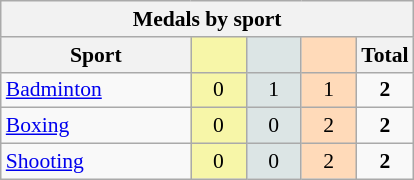<table class="wikitable" style="font-size:90%; text-align:center;">
<tr>
<th colspan="5">Medals by sport</th>
</tr>
<tr>
<th width="120">Sport</th>
<th scope="col" width="30" style="background:#F7F6A8;"></th>
<th scope="col" width="30" style="background:#DCE5E5;"></th>
<th scope="col" width="30" style="background:#FFDAB9;"></th>
<th width="30">Total</th>
</tr>
<tr>
<td align="left"><a href='#'>Badminton</a></td>
<td style="background:#F7F6A8;">0</td>
<td style="background:#DCE5E5;">1</td>
<td style="background:#FFDAB9;">1</td>
<td><strong>2</strong></td>
</tr>
<tr>
<td align="left"><a href='#'>Boxing</a></td>
<td style="background:#F7F6A8;">0</td>
<td style="background:#DCE5E5;">0</td>
<td style="background:#FFDAB9;">2</td>
<td><strong>2</strong></td>
</tr>
<tr>
<td align="left"><a href='#'>Shooting</a></td>
<td style="background:#F7F6A8;">0</td>
<td style="background:#DCE5E5;">0</td>
<td style="background:#FFDAB9;">2</td>
<td><strong>2</strong></td>
</tr>
</table>
